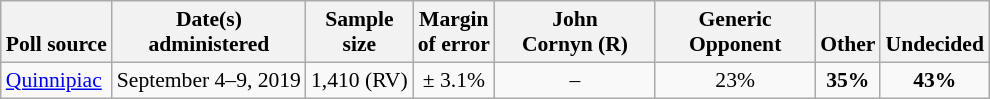<table class="wikitable" style="font-size:90%;text-align:center;">
<tr valign=bottom>
<th>Poll source</th>
<th>Date(s)<br>administered</th>
<th>Sample<br>size</th>
<th>Margin<br>of error</th>
<th style="width:100px;">John<br>Cornyn (R)</th>
<th style="width:100px;">Generic<br>Opponent</th>
<th>Other</th>
<th>Undecided</th>
</tr>
<tr>
<td style="text-align:left;"><a href='#'>Quinnipiac</a></td>
<td>September 4–9, 2019</td>
<td>1,410 (RV)</td>
<td>± 3.1%</td>
<td>–</td>
<td>23%</td>
<td><strong>35%</strong></td>
<td><strong>43%</strong></td>
</tr>
</table>
